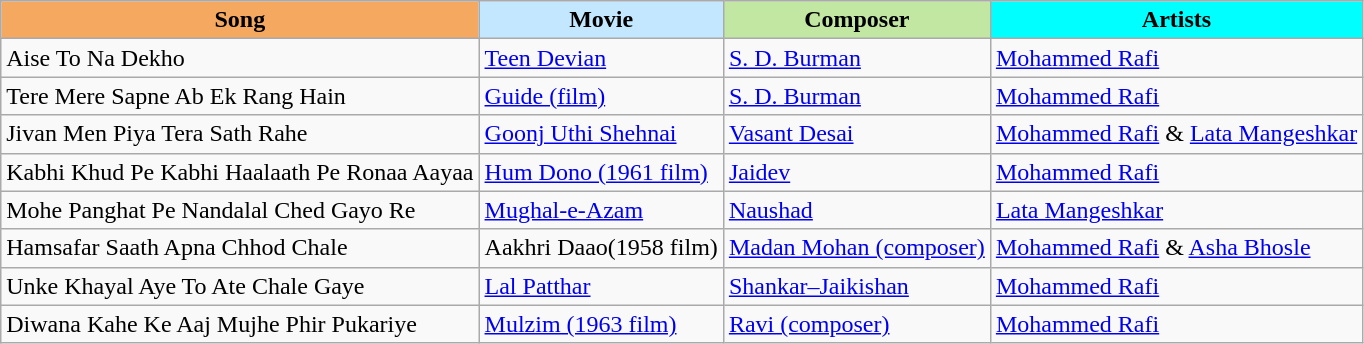<table class="wikitable sortable">
<tr>
<th style="background:#f4a860">Song</th>
<th style="background:#c2e7ff">Movie</th>
<th style="background:#c2e7a3">Composer</th>
<th style="background:#00ffff">Artists</th>
</tr>
<tr>
<td>Aise To Na Dekho</td>
<td><a href='#'>Teen Devian</a></td>
<td><a href='#'>S. D. Burman</a></td>
<td><a href='#'>Mohammed Rafi</a></td>
</tr>
<tr>
<td>Tere Mere Sapne Ab Ek Rang Hain</td>
<td><a href='#'>Guide (film)</a></td>
<td><a href='#'>S. D. Burman</a></td>
<td><a href='#'>Mohammed Rafi</a></td>
</tr>
<tr>
<td>Jivan Men Piya Tera Sath Rahe</td>
<td><a href='#'>Goonj Uthi Shehnai</a></td>
<td><a href='#'>Vasant Desai</a></td>
<td><a href='#'>Mohammed Rafi</a> & <a href='#'>Lata Mangeshkar</a></td>
</tr>
<tr>
<td>Kabhi Khud Pe Kabhi Haalaath Pe Ronaa Aayaa</td>
<td><a href='#'>Hum Dono (1961 film)</a></td>
<td><a href='#'>Jaidev</a></td>
<td><a href='#'>Mohammed Rafi</a></td>
</tr>
<tr>
<td>Mohe Panghat Pe Nandalal Ched Gayo Re</td>
<td><a href='#'>Mughal-e-Azam</a></td>
<td><a href='#'>Naushad</a></td>
<td><a href='#'>Lata Mangeshkar</a></td>
</tr>
<tr>
<td>Hamsafar Saath Apna Chhod Chale</td>
<td>Aakhri Daao(1958 film)</td>
<td><a href='#'>Madan Mohan (composer)</a></td>
<td><a href='#'>Mohammed Rafi</a> & <a href='#'>Asha Bhosle</a></td>
</tr>
<tr>
<td>Unke Khayal Aye To Ate Chale Gaye</td>
<td><a href='#'>Lal Patthar</a></td>
<td><a href='#'>Shankar–Jaikishan</a></td>
<td><a href='#'>Mohammed Rafi</a></td>
</tr>
<tr>
<td>Diwana Kahe Ke Aaj Mujhe Phir Pukariye</td>
<td><a href='#'>Mulzim (1963 film)</a></td>
<td><a href='#'>Ravi (composer)</a></td>
<td><a href='#'>Mohammed Rafi</a></td>
</tr>
</table>
